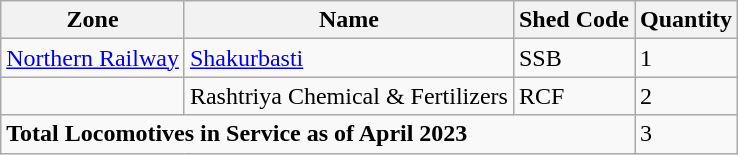<table class="wikitable">
<tr>
<th>Zone</th>
<th>Name</th>
<th>Shed Code</th>
<th>Quantity</th>
</tr>
<tr>
<td><a href='#'>Northern Railway</a></td>
<td><a href='#'>Shakurbasti</a></td>
<td>SSB</td>
<td>1</td>
</tr>
<tr>
<td></td>
<td>Rashtriya Chemical & Fertilizers</td>
<td>RCF</td>
<td>2</td>
</tr>
<tr>
<td colspan="3"><strong>Total Locomotives in Service as of April 2023</strong></td>
<td>3</td>
</tr>
</table>
